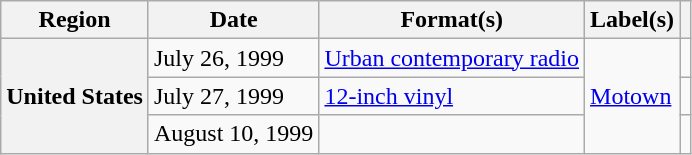<table class="wikitable plainrowheaders">
<tr>
<th scope="col">Region</th>
<th scope="col">Date</th>
<th scope="col">Format(s)</th>
<th scope="col">Label(s)</th>
<th scope="col"></th>
</tr>
<tr>
<th scope="row" rowspan="3">United States</th>
<td>July 26, 1999</td>
<td><a href='#'>Urban contemporary radio</a></td>
<td rowspan="3"><a href='#'>Motown</a></td>
<td></td>
</tr>
<tr>
<td>July 27, 1999</td>
<td><a href='#'>12-inch vinyl</a></td>
<td></td>
</tr>
<tr>
<td>August 10, 1999</td>
<td></td>
<td></td>
</tr>
</table>
